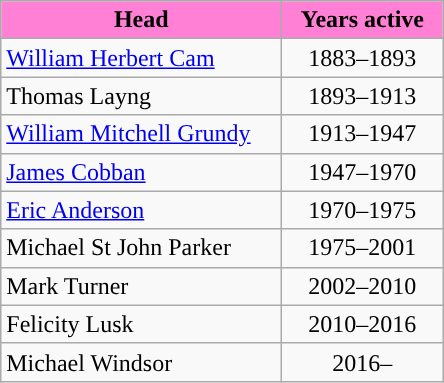<table class="wikitable" style="font-size: 100%;">
<tr>
<th width=180 style="background: #ff80d5;">Head</th>
<th width=100 style="background: #ff80d5;">Years active</th>
</tr>
<tr align=center>
<td align="left"><a href='#'>William Herbert Cam</a></td>
<td>1883–1893</td>
</tr>
<tr align=center>
<td align="left">Thomas Layng</td>
<td>1893–1913</td>
</tr>
<tr align=center>
<td align="left"><a href='#'>William Mitchell Grundy</a></td>
<td>1913–1947</td>
</tr>
<tr align=center>
<td align="left"><a href='#'>James Cobban</a></td>
<td>1947–1970</td>
</tr>
<tr align=center>
<td align="left"><a href='#'>Eric Anderson</a></td>
<td>1970–1975</td>
</tr>
<tr align=center>
<td align="left">Michael St John Parker</td>
<td>1975–2001</td>
</tr>
<tr align=center>
<td align="left">Mark Turner</td>
<td>2002–2010</td>
</tr>
<tr align=center>
<td align="left">Felicity Lusk</td>
<td>2010–2016</td>
</tr>
<tr align=center>
<td align="left">Michael Windsor</td>
<td>2016–</td>
</tr>
</table>
